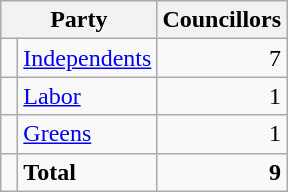<table class="wikitable">
<tr>
<th colspan="2">Party</th>
<th>Councillors</th>
</tr>
<tr>
<td> </td>
<td><a href='#'>Independents</a></td>
<td align=right>7</td>
</tr>
<tr>
<td> </td>
<td><a href='#'>Labor</a></td>
<td align=right>1</td>
</tr>
<tr>
<td> </td>
<td><a href='#'>Greens</a></td>
<td align=right>1</td>
</tr>
<tr>
<td></td>
<td><strong>Total</strong></td>
<td align=right><strong>9</strong></td>
</tr>
</table>
